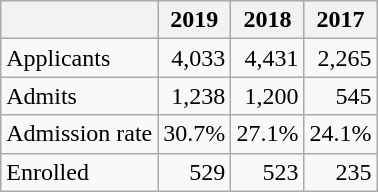<table class="wikitable">
<tr>
<th></th>
<th>2019</th>
<th>2018</th>
<th>2017</th>
</tr>
<tr>
<td>Applicants</td>
<td align="right">4,033</td>
<td align="right">4,431</td>
<td align="right">2,265</td>
</tr>
<tr>
<td>Admits</td>
<td align="right">1,238</td>
<td align="right">1,200</td>
<td align="right">545</td>
</tr>
<tr>
<td>Admission rate</td>
<td align="right">30.7%</td>
<td align="right">27.1%</td>
<td align="right">24.1%</td>
</tr>
<tr>
<td>Enrolled</td>
<td align="right">529</td>
<td align="right">523</td>
<td align="right">235</td>
</tr>
</table>
